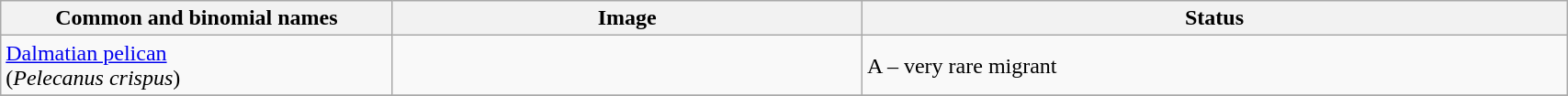<table width=90% class="wikitable">
<tr>
<th width=25%>Common and binomial names</th>
<th width=30%>Image</th>
<th width=45%>Status</th>
</tr>
<tr>
<td><a href='#'>Dalmatian pelican</a><br>(<em>Pelecanus crispus</em>)</td>
<td></td>
<td>A – very rare migrant</td>
</tr>
<tr>
</tr>
</table>
